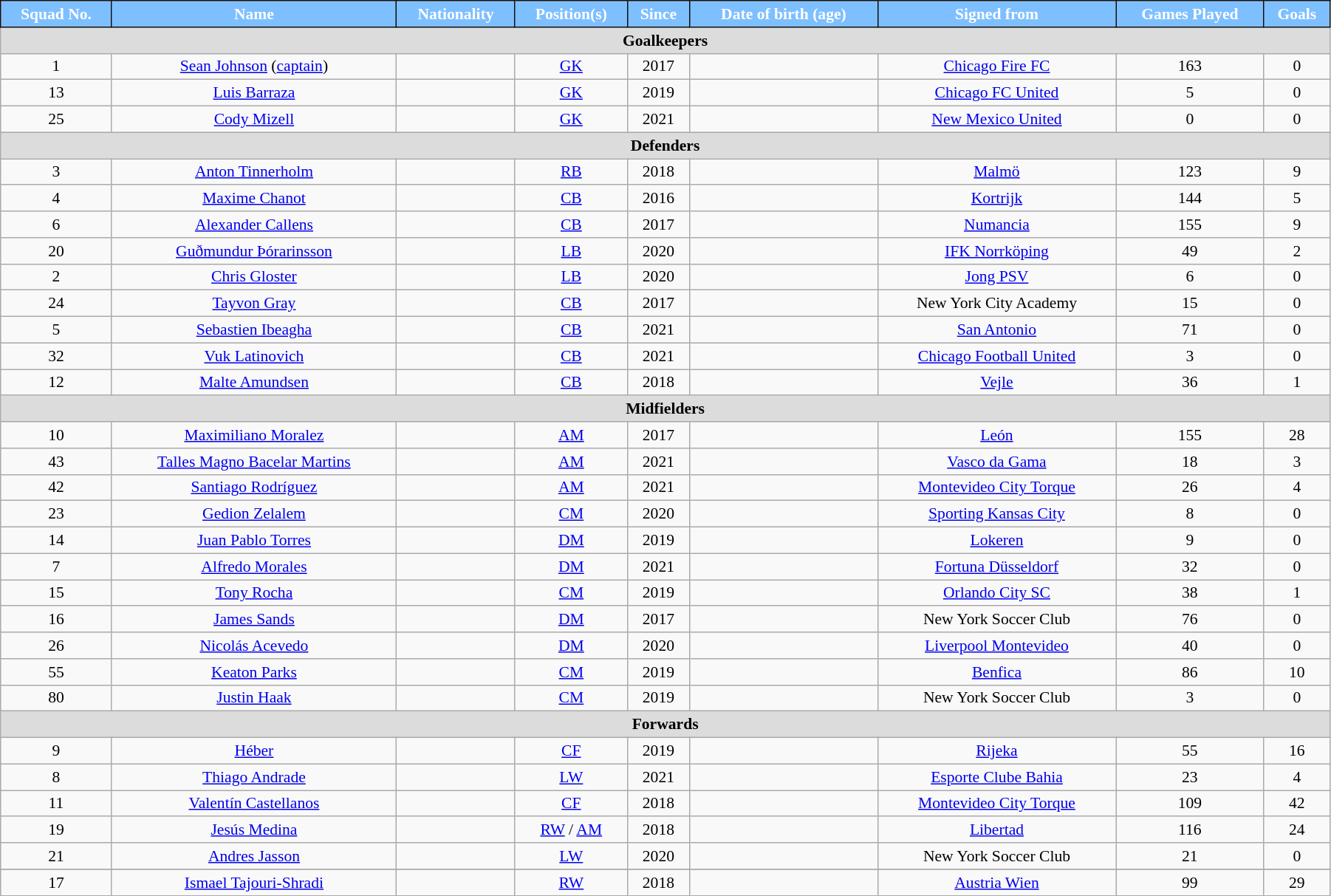<table class="wikitable" style="text-align:center; font-size:90%; width:95%;">
<tr>
<th style="background:#7EBFFF; color:#fff;  border:1px solid #0e0e0e; text-align:center;">Squad No.</th>
<th style="background:#7EBFFF; color:#fff;  border:1px solid #0e0e0e; text-align:center;">Name</th>
<th style="background:#7EBFFF; color:#fff;  border:1px solid #0e0e0e; text-align:center;">Nationality</th>
<th style="background:#7EBFFF; color:#fff;  border:1px solid #0e0e0e; text-align:center;">Position(s)</th>
<th style="background:#7EBFFF; color:#fff;  border:1px solid #0e0e0e; text-align:center;">Since</th>
<th style="background:#7EBFFF; color:#fff;  border:1px solid #0e0e0e; text-align:center;">Date of birth (age)</th>
<th style="background:#7EBFFF; color:#fff;  border:1px solid #0e0e0e; text-align:center;">Signed from</th>
<th style="background:#7EBFFF; color:#fff;  border:1px solid #0e0e0e; text-align:center;">Games Played</th>
<th style="background:#7EBFFF; color:#fff;  border:1px solid #0e0e0e; text-align:center;">Goals</th>
</tr>
<tr>
<th colspan="9" style="background:#dcdcdc; text-align:center;">Goalkeepers</th>
</tr>
<tr>
<td>1</td>
<td><a href='#'>Sean Johnson</a> (<a href='#'>captain</a>)</td>
<td></td>
<td><a href='#'>GK</a></td>
<td>2017</td>
<td></td>
<td><a href='#'>Chicago Fire FC</a></td>
<td>163</td>
<td>0</td>
</tr>
<tr>
<td>13</td>
<td><a href='#'>Luis Barraza</a></td>
<td></td>
<td><a href='#'>GK</a></td>
<td>2019</td>
<td></td>
<td><a href='#'>Chicago FC United</a></td>
<td>5</td>
<td>0</td>
</tr>
<tr>
<td>25</td>
<td><a href='#'>Cody Mizell</a></td>
<td></td>
<td><a href='#'>GK</a></td>
<td>2021</td>
<td></td>
<td><a href='#'>New Mexico United</a></td>
<td>0</td>
<td>0</td>
</tr>
<tr>
<th colspan="9" style="background:#dcdcdc; text-align:center;">Defenders</th>
</tr>
<tr>
<td>3</td>
<td><a href='#'>Anton Tinnerholm</a></td>
<td></td>
<td><a href='#'>RB</a></td>
<td>2018</td>
<td></td>
<td><a href='#'>Malmö</a></td>
<td>123</td>
<td>9</td>
</tr>
<tr>
<td>4</td>
<td><a href='#'>Maxime Chanot</a></td>
<td></td>
<td><a href='#'>CB</a></td>
<td>2016</td>
<td></td>
<td><a href='#'>Kortrijk</a></td>
<td>144</td>
<td>5</td>
</tr>
<tr>
<td>6</td>
<td><a href='#'>Alexander Callens</a></td>
<td></td>
<td><a href='#'>CB</a></td>
<td>2017</td>
<td></td>
<td><a href='#'>Numancia</a></td>
<td>155</td>
<td>9</td>
</tr>
<tr>
<td>20</td>
<td><a href='#'>Guðmundur Þórarinsson</a></td>
<td></td>
<td><a href='#'>LB</a></td>
<td>2020</td>
<td></td>
<td><a href='#'>IFK Norrköping</a></td>
<td>49</td>
<td>2</td>
</tr>
<tr>
<td>2</td>
<td><a href='#'>Chris Gloster</a></td>
<td></td>
<td><a href='#'>LB</a></td>
<td>2020</td>
<td></td>
<td><a href='#'>Jong PSV</a></td>
<td>6</td>
<td>0</td>
</tr>
<tr>
<td>24</td>
<td><a href='#'>Tayvon Gray</a></td>
<td></td>
<td><a href='#'>CB</a></td>
<td>2017</td>
<td></td>
<td>New York City Academy</td>
<td>15</td>
<td>0</td>
</tr>
<tr>
<td>5</td>
<td><a href='#'>Sebastien Ibeagha</a></td>
<td></td>
<td><a href='#'>CB</a></td>
<td>2021</td>
<td></td>
<td><a href='#'>San Antonio</a></td>
<td>71</td>
<td>0</td>
</tr>
<tr>
<td>32</td>
<td><a href='#'>Vuk Latinovich</a></td>
<td></td>
<td><a href='#'>CB</a></td>
<td>2021</td>
<td></td>
<td><a href='#'>Chicago Football United</a></td>
<td>3</td>
<td>0</td>
</tr>
<tr>
<td>12</td>
<td><a href='#'>Malte Amundsen</a></td>
<td></td>
<td><a href='#'>CB</a></td>
<td>2018</td>
<td></td>
<td><a href='#'>Vejle</a></td>
<td>36</td>
<td>1</td>
</tr>
<tr>
<th colspan="9" style="background:#dcdcdc; text-align:center;">Midfielders</th>
</tr>
<tr>
<td>10</td>
<td><a href='#'>Maximiliano Moralez</a></td>
<td></td>
<td><a href='#'>AM</a></td>
<td>2017</td>
<td></td>
<td><a href='#'>León</a></td>
<td>155</td>
<td>28</td>
</tr>
<tr>
<td>43</td>
<td><a href='#'>Talles Magno Bacelar Martins</a></td>
<td></td>
<td><a href='#'>AM</a></td>
<td>2021</td>
<td></td>
<td><a href='#'>Vasco da Gama</a></td>
<td>18</td>
<td>3</td>
</tr>
<tr>
<td>42</td>
<td><a href='#'>Santiago Rodríguez</a></td>
<td></td>
<td><a href='#'>AM</a></td>
<td>2021</td>
<td></td>
<td><a href='#'>Montevideo City Torque</a></td>
<td>26</td>
<td>4</td>
</tr>
<tr>
<td>23</td>
<td><a href='#'>Gedion Zelalem</a></td>
<td></td>
<td><a href='#'>CM</a></td>
<td>2020</td>
<td></td>
<td><a href='#'>Sporting Kansas City</a></td>
<td>8</td>
<td>0</td>
</tr>
<tr>
<td>14</td>
<td><a href='#'>Juan Pablo Torres</a></td>
<td></td>
<td><a href='#'>DM</a></td>
<td>2019</td>
<td></td>
<td><a href='#'>Lokeren</a></td>
<td>9</td>
<td>0</td>
</tr>
<tr>
<td>7</td>
<td><a href='#'>Alfredo Morales</a></td>
<td></td>
<td><a href='#'>DM</a></td>
<td>2021</td>
<td></td>
<td><a href='#'>Fortuna Düsseldorf</a></td>
<td>32</td>
<td>0</td>
</tr>
<tr>
<td>15</td>
<td><a href='#'>Tony Rocha</a></td>
<td></td>
<td><a href='#'>CM</a></td>
<td>2019</td>
<td></td>
<td><a href='#'>Orlando City SC</a></td>
<td>38</td>
<td>1</td>
</tr>
<tr>
<td>16</td>
<td><a href='#'>James Sands</a></td>
<td></td>
<td><a href='#'>DM</a></td>
<td>2017</td>
<td></td>
<td>New York Soccer Club</td>
<td>76</td>
<td>0</td>
</tr>
<tr>
<td>26</td>
<td><a href='#'>Nicolás Acevedo</a></td>
<td></td>
<td><a href='#'>DM</a></td>
<td>2020</td>
<td></td>
<td><a href='#'>Liverpool Montevideo</a></td>
<td>40</td>
<td>0</td>
</tr>
<tr>
<td>55</td>
<td><a href='#'>Keaton Parks</a></td>
<td></td>
<td><a href='#'>CM</a></td>
<td>2019</td>
<td></td>
<td><a href='#'>Benfica</a></td>
<td>86</td>
<td>10</td>
</tr>
<tr>
<td>80</td>
<td><a href='#'>Justin Haak</a></td>
<td></td>
<td><a href='#'>CM</a></td>
<td>2019</td>
<td></td>
<td>New York Soccer Club</td>
<td>3</td>
<td>0</td>
</tr>
<tr>
<th colspan="9" style="background:#dcdcdc; text-align:center;">Forwards</th>
</tr>
<tr>
<td>9</td>
<td><a href='#'>Héber</a></td>
<td></td>
<td><a href='#'>CF</a></td>
<td>2019</td>
<td></td>
<td><a href='#'>Rijeka</a></td>
<td>55</td>
<td>16</td>
</tr>
<tr>
<td>8</td>
<td><a href='#'>Thiago Andrade</a></td>
<td></td>
<td><a href='#'>LW</a></td>
<td>2021</td>
<td></td>
<td><a href='#'>Esporte Clube Bahia</a></td>
<td>23</td>
<td>4</td>
</tr>
<tr>
<td>11</td>
<td><a href='#'>Valentín Castellanos</a></td>
<td></td>
<td><a href='#'>CF</a></td>
<td>2018</td>
<td></td>
<td><a href='#'>Montevideo City Torque</a></td>
<td>109</td>
<td>42</td>
</tr>
<tr>
<td>19</td>
<td><a href='#'>Jesús Medina</a></td>
<td></td>
<td><a href='#'>RW</a> / <a href='#'>AM</a></td>
<td>2018</td>
<td></td>
<td><a href='#'>Libertad</a></td>
<td>116</td>
<td>24</td>
</tr>
<tr>
<td>21</td>
<td><a href='#'>Andres Jasson</a></td>
<td></td>
<td><a href='#'>LW</a></td>
<td>2020</td>
<td></td>
<td>New York Soccer Club</td>
<td>21</td>
<td>0</td>
</tr>
<tr>
</tr>
<tr>
<td>17</td>
<td><a href='#'>Ismael Tajouri-Shradi</a></td>
<td></td>
<td><a href='#'>RW</a></td>
<td>2018</td>
<td></td>
<td><a href='#'>Austria Wien</a></td>
<td>99</td>
<td>29</td>
</tr>
</table>
